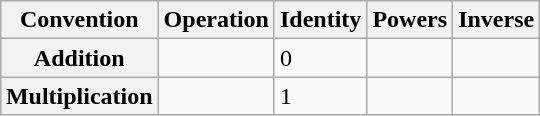<table class="wikitable" style="margin: 1em auto 1em auto">
<tr>
<th>Convention</th>
<th>Operation</th>
<th>Identity</th>
<th>Powers</th>
<th>Inverse</th>
</tr>
<tr>
<th>Addition</th>
<td></td>
<td>0</td>
<td></td>
<td></td>
</tr>
<tr>
<th>Multiplication</th>
<td></td>
<td>1</td>
<td></td>
<td></td>
</tr>
</table>
